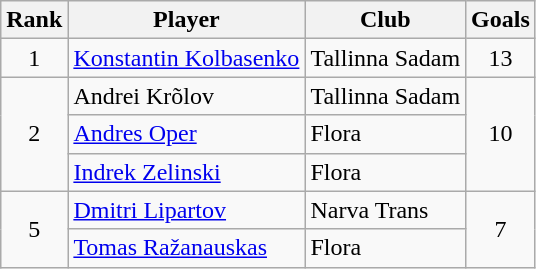<table class="wikitable">
<tr>
<th>Rank</th>
<th>Player</th>
<th>Club</th>
<th>Goals</th>
</tr>
<tr>
<td align=center>1</td>
<td> <a href='#'>Konstantin Kolbasenko</a></td>
<td>Tallinna Sadam</td>
<td align=center>13</td>
</tr>
<tr>
<td rowspan=3 align=center>2</td>
<td> Andrei Krõlov</td>
<td>Tallinna Sadam</td>
<td rowspan=3 align=center>10</td>
</tr>
<tr>
<td> <a href='#'>Andres Oper</a></td>
<td>Flora</td>
</tr>
<tr>
<td> <a href='#'>Indrek Zelinski</a></td>
<td>Flora</td>
</tr>
<tr>
<td rowspan=2 align=center>5</td>
<td> <a href='#'>Dmitri Lipartov</a></td>
<td>Narva Trans</td>
<td rowspan=2 align=center>7</td>
</tr>
<tr>
<td> <a href='#'>Tomas Ražanauskas</a></td>
<td>Flora</td>
</tr>
</table>
